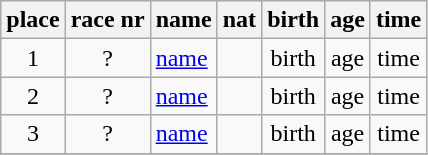<table class="wikitable" border="1" style="text-align:center">
<tr>
<th>place</th>
<th>race nr</th>
<th>name</th>
<th>nat</th>
<th>birth</th>
<th>age</th>
<th>time</th>
</tr>
<tr>
<td>1</td>
<td>?</td>
<td align=left><a href='#'>name</a></td>
<td align=left></td>
<td>birth</td>
<td>age</td>
<td>time</td>
</tr>
<tr>
<td>2</td>
<td>?</td>
<td align=left><a href='#'>name</a></td>
<td align=left></td>
<td>birth</td>
<td>age</td>
<td>time</td>
</tr>
<tr>
<td>3</td>
<td>?</td>
<td align=left><a href='#'>name</a></td>
<td align=left></td>
<td>birth</td>
<td>age</td>
<td>time</td>
</tr>
<tr>
</tr>
</table>
